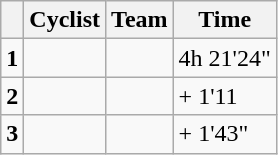<table class=wikitable>
<tr>
<th></th>
<th>Cyclist</th>
<th>Team</th>
<th>Time</th>
</tr>
<tr>
<td><strong>1</strong></td>
<td></td>
<td></td>
<td>4h 21'24"</td>
</tr>
<tr>
<td><strong>2</strong></td>
<td></td>
<td></td>
<td>+ 1'11</td>
</tr>
<tr>
<td><strong>3</strong></td>
<td></td>
<td></td>
<td>+ 1'43"</td>
</tr>
</table>
